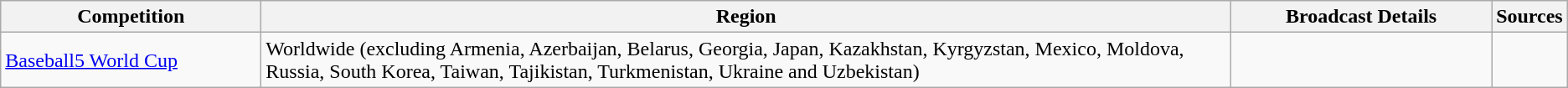<table class="wikitable">
<tr>
<th width="200">Competition</th>
<th>Region</th>
<th width="200">Broadcast Details</th>
<th>Sources</th>
</tr>
<tr>
<td><a href='#'>Baseball5 World Cup</a></td>
<td>Worldwide (excluding Armenia, Azerbaijan, Belarus, Georgia, Japan, Kazakhstan, Kyrgyzstan, Mexico, Moldova, Russia, South Korea, Taiwan, Tajikistan, Turkmenistan, Ukraine and Uzbekistan)</td>
<td></td>
<td></td>
</tr>
</table>
